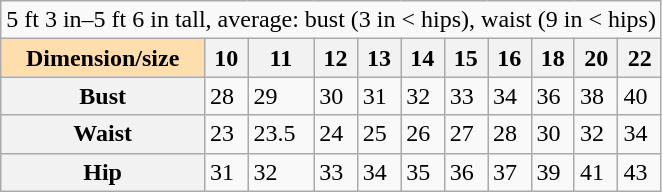<table class="wikitable">
<tr>
<td colspan="11">5 ft 3 in–5 ft 6 in tall, average: bust (3 in < hips), waist (9 in < hips)</td>
</tr>
<tr>
<th style="background:#ffdead;">Dimension/size</th>
<th>10</th>
<th>11</th>
<th>12</th>
<th>13</th>
<th>14</th>
<th>15</th>
<th>16</th>
<th>18</th>
<th>20</th>
<th>22</th>
</tr>
<tr>
<th>Bust</th>
<td>28</td>
<td>29</td>
<td>30</td>
<td>31</td>
<td>32</td>
<td>33</td>
<td>34</td>
<td>36</td>
<td>38</td>
<td>40</td>
</tr>
<tr>
<th>Waist</th>
<td>23</td>
<td>23.5</td>
<td>24</td>
<td>25</td>
<td>26</td>
<td>27</td>
<td>28</td>
<td>30</td>
<td>32</td>
<td>34</td>
</tr>
<tr>
<th>Hip</th>
<td>31</td>
<td>32</td>
<td>33</td>
<td>34</td>
<td>35</td>
<td>36</td>
<td>37</td>
<td>39</td>
<td>41</td>
<td>43</td>
</tr>
</table>
